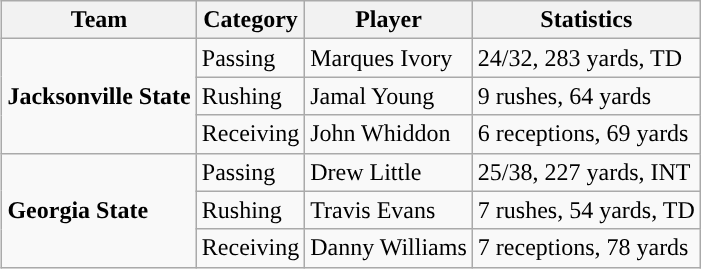<table class="wikitable" style="float: right;">
<tr>
<th>Team</th>
<th>Category</th>
<th>Player</th>
<th>Statistics</th>
</tr>
<tr>
<td rowspan=3><strong>Jacksonville State</strong></td>
<td>Passing</td>
<td>Marques Ivory</td>
<td>24/32, 283 yards, TD</td>
</tr>
<tr>
<td>Rushing</td>
<td>Jamal Young</td>
<td>9 rushes, 64 yards</td>
</tr>
<tr>
<td>Receiving</td>
<td>John Whiddon</td>
<td>6 receptions, 69 yards</td>
</tr>
<tr>
<td rowspan=3><strong>Georgia State</strong></td>
<td>Passing</td>
<td>Drew Little</td>
<td>25/38, 227 yards, INT</td>
</tr>
<tr>
<td>Rushing</td>
<td>Travis Evans</td>
<td>7 rushes, 54 yards, TD</td>
</tr>
<tr>
<td>Receiving</td>
<td>Danny Williams</td>
<td>7 receptions, 78 yards</td>
</tr>
</table>
